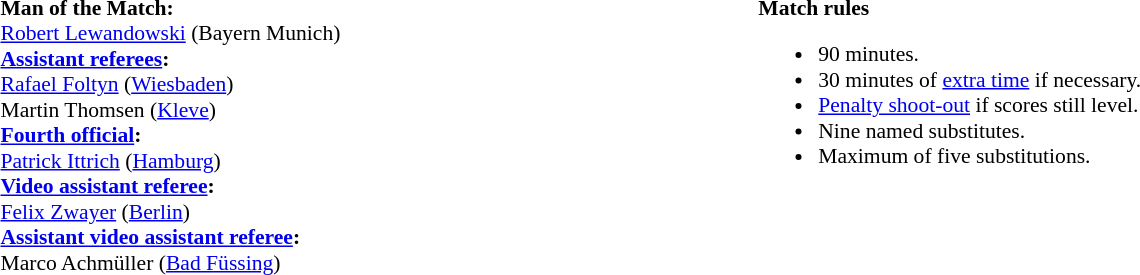<table style="width:100%; font-size:90%;">
<tr>
<td style="width:40%; vertical-align:top;"><br><strong>Man of the Match:</strong>
<br><a href='#'>Robert Lewandowski</a> (Bayern Munich)<br><strong><a href='#'>Assistant referees</a>:</strong>
<br><a href='#'>Rafael Foltyn</a> (<a href='#'>Wiesbaden</a>)
<br>Martin Thomsen (<a href='#'>Kleve</a>)
<br><strong><a href='#'>Fourth official</a>:</strong>
<br><a href='#'>Patrick Ittrich</a> (<a href='#'>Hamburg</a>)
<br><strong><a href='#'>Video assistant referee</a>:</strong>
<br><a href='#'>Felix Zwayer</a> (<a href='#'>Berlin</a>)
<br><strong><a href='#'>Assistant video assistant referee</a>:</strong>
<br>Marco Achmüller (<a href='#'>Bad Füssing</a>)</td>
<td style="width:60%; vertical-align:top;"><br><strong>Match rules</strong><ul><li>90 minutes.</li><li>30 minutes of <a href='#'>extra time</a> if necessary.</li><li><a href='#'>Penalty shoot-out</a> if scores still level.</li><li>Nine named substitutes.</li><li>Maximum of five substitutions.</li></ul></td>
</tr>
</table>
